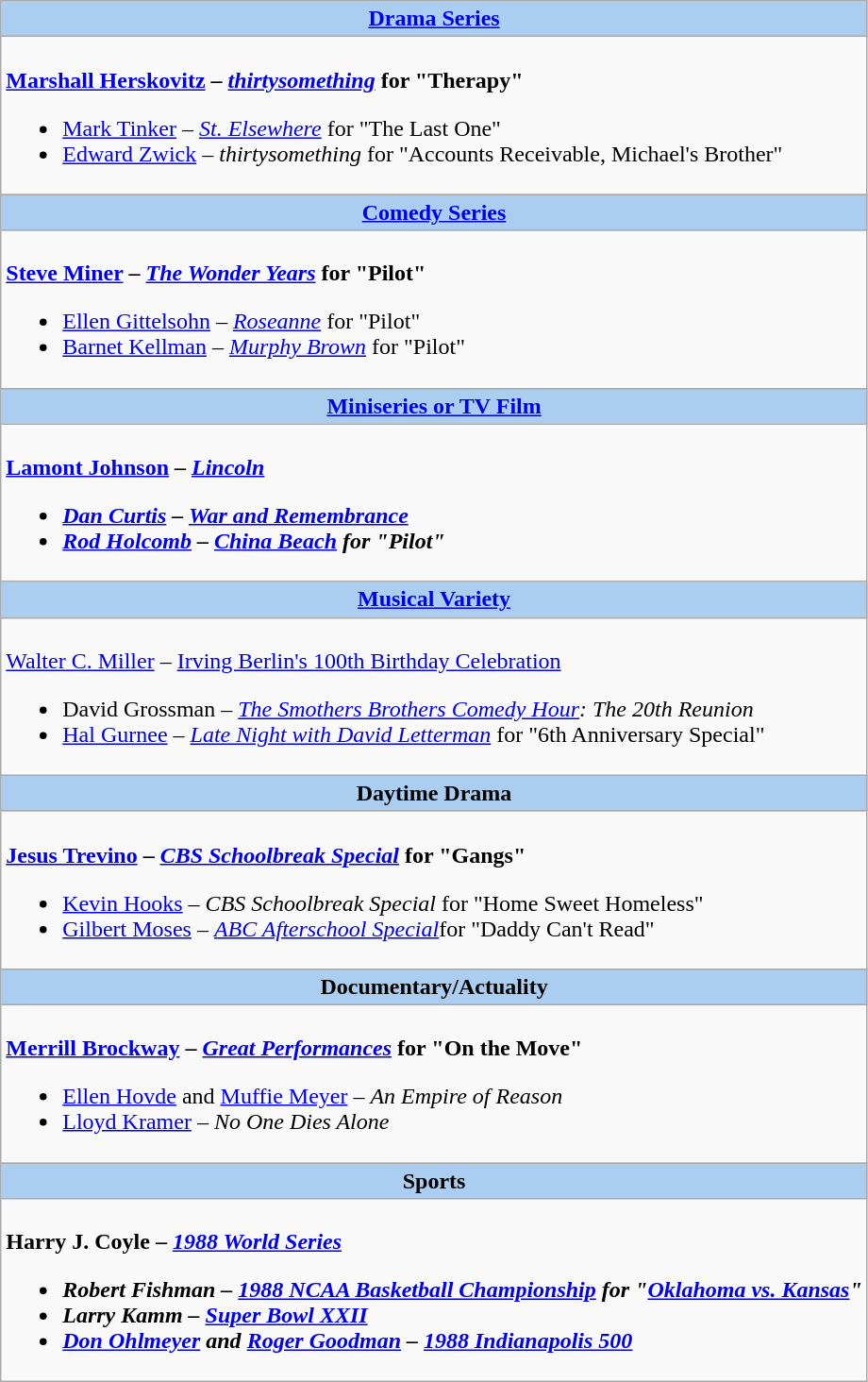<table class=wikitable style="width="100%">
<tr>
<th colspan="2" style="background:#abcdef;"><a href='#'>Drama Series</a></th>
</tr>
<tr>
<td colspan="2" style="vertical-align:top;"><br><strong><a href='#'>Marshall Herskovitz</a> – <em><a href='#'>thirtysomething</a></em> for "Therapy"</strong><ul><li><a href='#'>Mark Tinker</a> – <em><a href='#'>St. Elsewhere</a></em> for "The Last One"</li><li><a href='#'>Edward Zwick</a> – <em>thirtysomething</em> for "Accounts Receivable, Michael's Brother"</li></ul></td>
</tr>
<tr>
<th colspan="2" style="background:#abcdef;"><a href='#'>Comedy Series</a></th>
</tr>
<tr>
<td colspan="2" style="vertical-align:top;"><br><strong><a href='#'>Steve Miner</a> – <em><a href='#'>The Wonder Years</a></em> for "Pilot"</strong><ul><li><a href='#'>Ellen Gittelsohn</a> – <em><a href='#'>Roseanne</a></em> for "Pilot"</li><li><a href='#'>Barnet Kellman</a> – <em><a href='#'>Murphy Brown</a></em> for "Pilot"</li></ul></td>
</tr>
<tr>
<th colspan="2" style="background:#abcdef;"><a href='#'>Miniseries or TV Film</a></th>
</tr>
<tr>
<td colspan="2" style="vertical-align:top;"><br><strong><a href='#'>Lamont Johnson</a> – <em><a href='#'>Lincoln</a><strong><em><ul><li><a href='#'>Dan Curtis</a> – </em><a href='#'>War and Remembrance</a><em></li><li><a href='#'>Rod Holcomb</a> – </em><a href='#'>China Beach</a><em> for "Pilot"</li></ul></td>
</tr>
<tr>
<th colspan="2" style="background:#abcdef;"><a href='#'>Musical Variety</a></th>
</tr>
<tr>
<td colspan="2" style="vertical-align:top;"><br></strong><a href='#'>Walter C. Miller</a> – </em><a href='#'>Irving Berlin's 100th Birthday Celebration</a></em></strong><ul><li>David Grossman – <em><a href='#'>The Smothers Brothers Comedy Hour</a>: The 20th Reunion</em></li><li><a href='#'>Hal Gurnee</a> – <em><a href='#'>Late Night with David Letterman</a></em> for "6th Anniversary Special"</li></ul></td>
</tr>
<tr>
<th colspan="2" style="background:#abcdef;">Daytime Drama</th>
</tr>
<tr>
<td colspan="2" style="vertical-align:top;"><br><strong><a href='#'>Jesus Trevino</a> – <em><a href='#'>CBS Schoolbreak Special</a></em> for "Gangs"</strong><ul><li><a href='#'>Kevin Hooks</a> – <em>CBS Schoolbreak Special</em> for "Home Sweet Homeless"</li><li><a href='#'>Gilbert Moses</a> – <em><a href='#'>ABC Afterschool Special</a></em>for "Daddy Can't Read"</li></ul></td>
</tr>
<tr>
<th colspan="2" style="background:#abcdef;">Documentary/Actuality</th>
</tr>
<tr>
<td colspan="2" style="vertical-align:top;"><br><strong><a href='#'>Merrill Brockway</a> – <em><a href='#'>Great Performances</a></em> for "On the Move"</strong><ul><li><a href='#'>Ellen Hovde</a> and <a href='#'>Muffie Meyer</a> – <em>An Empire of Reason</em></li><li><a href='#'>Lloyd Kramer</a> – <em>No One Dies Alone</em></li></ul></td>
</tr>
<tr>
<th colspan="2" style="background:#abcdef;">Sports</th>
</tr>
<tr>
<td colspan="2" style="vertical-align:top;"><br><strong>Harry J. Coyle – <em><a href='#'>1988 World Series</a><strong><em><ul><li>Robert Fishman – </em><a href='#'>1988 NCAA Basketball Championship</a><em> for "<a href='#'>Oklahoma vs. Kansas</a>"</li><li>Larry Kamm – </em><a href='#'>Super Bowl XXII</a><em></li><li><a href='#'>Don Ohlmeyer</a> and <a href='#'>Roger Goodman</a> – </em><a href='#'>1988 Indianapolis 500</a><em></li></ul></td>
</tr>
</table>
